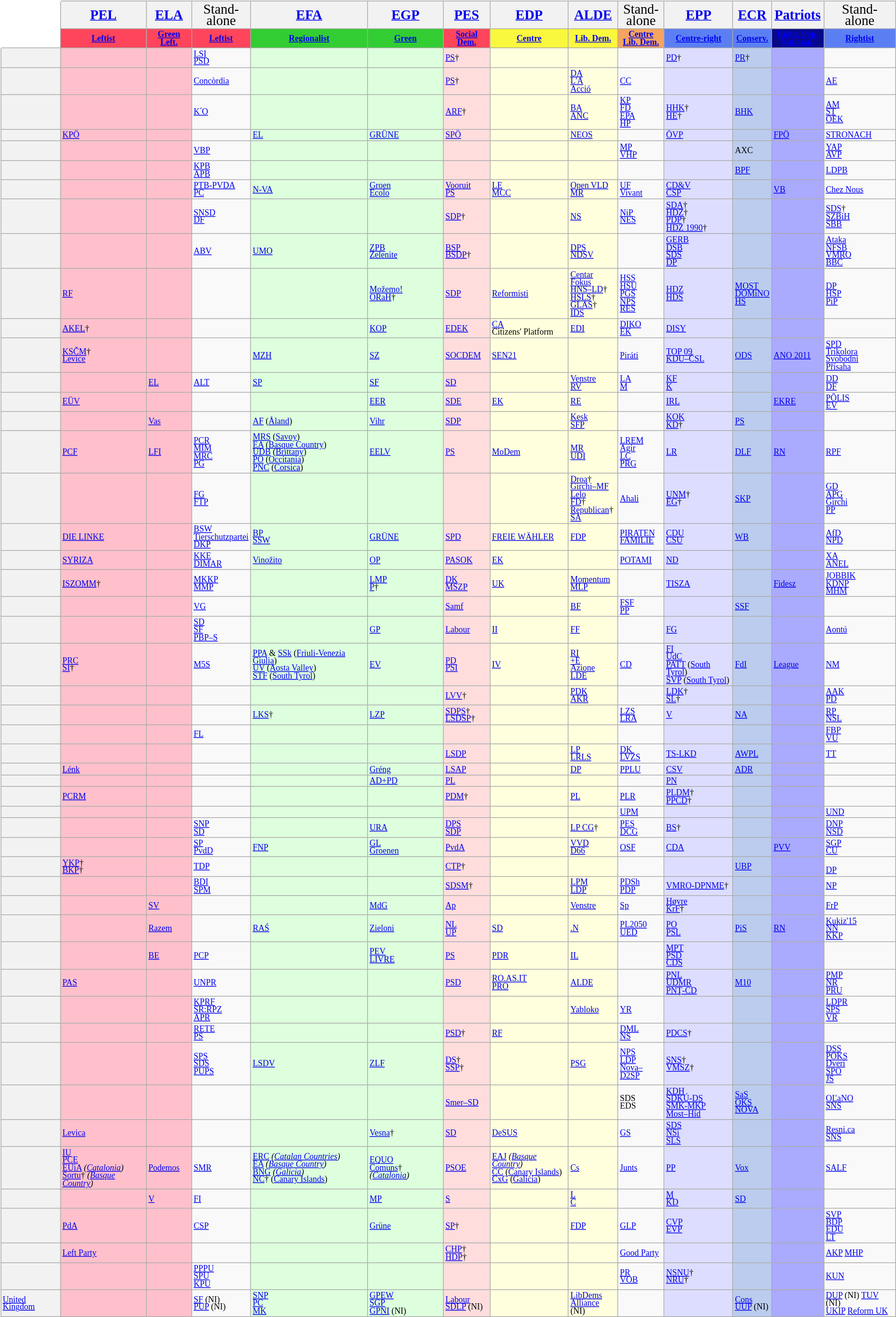<table class="wikitable" style="font-size: 75%; line-height: 0.9em" width="100%">
<tr style="text-align:center; line-height: 0.8em; background:#F2F2F2; font-size:160%">
<td rowspan=2 style="border-top: 2px solid white; border-left: 2px solid white; background:white"></td>
<th><a href='#'>PEL</a></th>
<th><a href='#'>ELA</a></th>
<td>Stand-<br>alone</td>
<th><a href='#'>EFA</a></th>
<th><a href='#'>EGP</a></th>
<th><a href='#'>PES</a></th>
<th><a href='#'>EDP</a></th>
<th><a href='#'>ALDE</a></th>
<td>Stand-<br>alone</td>
<th><a href='#'>EPP</a></th>
<th><a href='#'>ECR</a></th>
<th><a href='#'>Patriots</a></th>
<td>Stand-<br>alone</td>
</tr>
<tr>
<th style="background:#FF455B"><a href='#'><span>Leftist</span></a></th>
<th style="background:#FF455B"><a href='#'><span>Green</span></a> <a href='#'><span>Left.</span></a></th>
<th style="background:#FF455B"><a href='#'><span>Leftist</span></a></th>
<th style="background:#32CD32"><a href='#'><span>Regionalist</span></a></th>
<th style="background:#32CD32"><a href='#'><span>Green</span></a></th>
<th style="background:#FF455B"><a href='#'><span>Social Dem.</span></a></th>
<th style="background:#FAF83E"><a href='#'><span>Centre</span></a></th>
<th style="background:#FAF83E"><a href='#'><span>Lib. Dem.</span></a></th>
<th style="background:#F4A460"><a href='#'><span>Centre</span></a><br><a href='#'><span>Lib. Dem.</span></a></th>
<th style="background:#5B7FF2"><a href='#'><span>Centre-right</span></a></th>
<th style="background:#5B7FF2"><a href='#'><span>Conserv.</span></a></th>
<th style="background:#08088A"><a href='#'><span>Right. Pop.</span></a><br><a href='#'><span>National.</span></a></th>
<th style="background:#5B7FF2"><a href='#'><span>Rightist</span></a></th>
</tr>
<tr>
<td style="background:#F2F2F2"></td>
<td style="background:#ffc0cb"></td>
<td style="background:#ffc0cb"></td>
<td><a href='#'>LSI</a><br><a href='#'>PSD</a></td>
<td style="background:#ddffdd"></td>
<td style="background:#ddffdd"></td>
<td style="background:#ffdddd"><a href='#'>PS</a>†</td>
<td style="background:#ffffdd"></td>
<td style="background:#ffffdd"></td>
<td></td>
<td style="background:#ddddff"><a href='#'>PD</a>†</td>
<td style="background:#bbccee"><a href='#'>PR</a>†</td>
<td style="background:#aaaaff"></td>
<td></td>
</tr>
<tr>
<td style="background:#F2F2F2"></td>
<td style="background:#ffc0cb"></td>
<td style="background:#ffc0cb"></td>
<td><div><a href='#'>Concòrdia</a></div></td>
<td style="background:#ddffdd"></td>
<td style="background:#ddffdd"></td>
<td style="background:#ffdddd"><a href='#'>PS</a>†</td>
<td style="background:#ffffdd"></td>
<td style="background:#ffffdd"><a href='#'>DA</a><br><a href='#'>L'A</a><br><a href='#'>Acció</a></td>
<td><div><a href='#'>CC</a></div></td>
<td style="background:#ddddff"></td>
<td style="background:#bbccee"></td>
<td style="background:#aaaaff"></td>
<td><a href='#'>AE</a></td>
</tr>
<tr>
<td style="background:#F2F2F2"></td>
<td style="background:#ffc0cb"></td>
<td style="background:#ffc0cb"></td>
<td><a href='#'>K՛O</a></td>
<td style="background:#ddffdd"></td>
<td style="background:#ddffdd"></td>
<td style="background:#ffdddd"><a href='#'>ARF</a>†</td>
<td style="background:#ffffdd"></td>
<td style="background:#ffffdd"><a href='#'>BA</a><br><a href='#'>ANC</a></td>
<td><div><a href='#'>KP</a></div><div><a href='#'>FD</a><br><a href='#'>EPA</a><br><a href='#'>HP</a></div></td>
<td style="background:#ddddff"><a href='#'>HHK</a>†<br><a href='#'>HE</a>†</td>
<td style="background:#bbccee"><a href='#'>BHK</a></td>
<td style="background:#aaaaff"></td>
<td><div><a href='#'>AM</a><br><a href='#'>ST</a><br><a href='#'>OEK</a></div></td>
</tr>
<tr>
<td style="background:#F2F2F2"></td>
<td style="background:#ffc0cb"><a href='#'>KPÖ</a></td>
<td style="background:#ffc0cb"></td>
<td></td>
<td style="background:#ddffdd"><a href='#'>EL</a></td>
<td style="background:#ddffdd"><a href='#'>GRÜNE</a></td>
<td style="background:#ffdddd"><a href='#'>SPÖ</a></td>
<td style="background:#ffffdd"></td>
<td style="background:#ffffdd"><a href='#'>NEOS</a></td>
<td></td>
<td style="background:#ddddff"><a href='#'>ÖVP</a></td>
<td style="background:#bbccee"></td>
<td style="background:#aaaaff"><a href='#'>FPÖ</a></td>
<td><div><a href='#'>STRONACH</a></div></td>
</tr>
<tr>
<td style="background:#F2F2F2"></td>
<td style="background:#ffc0cb"></td>
<td style="background:#ffc0cb"></td>
<td><div><a href='#'>VBP</a></div></td>
<td style="background:#ddffdd"></td>
<td style="background:#ddffdd"></td>
<td style="background:#ffdddd"></td>
<td style="background:#ffffdd"></td>
<td style="background:#ffffdd"></td>
<td><div><a href='#'>MP</a></div><div><a href='#'>VHP</a></div></td>
<td style="background:#ddddff"></td>
<td style="background:#bbccee">AXC</td>
<td style="background:#aaaaff"></td>
<td><div><a href='#'>YAP</a></div><a href='#'>AVP</a></td>
</tr>
<tr>
<td style="background:#F2F2F2"></td>
<td style="background:#ffc0cb"></td>
<td style="background:#ffc0cb"></td>
<td><a href='#'>KPB</a><br><a href='#'>APB</a></td>
<td style="background:#ddffdd"></td>
<td style="background:#ddffdd"></td>
<td style="background:#ffdddd"></td>
<td style="background:#ffffdd"></td>
<td style="background:#ffffdd"></td>
<td></td>
<td style="background:#ddddff"></td>
<td style="background:#bbccee"><a href='#'>BPF</a></td>
<td style="background:#aaaaff"></td>
<td><a href='#'>LDPB</a></td>
</tr>
<tr>
<td style="background:#F2F2F2"></td>
<td style="background:#ffc0cb"></td>
<td style="background:#ffc0cb"></td>
<td><div><a href='#'>PTB-PVDA</a></div><a href='#'>PC</a></td>
<td style="background:#ddffdd"><div><a href='#'>N-VA</a></div></td>
<td style="background:#ddffdd"><a href='#'>Groen</a><br><a href='#'>Ecolo</a></td>
<td style="background:#ffdddd"> <a href='#'>Vooruit</a><br><a href='#'>PS</a></td>
<td style="background:#ffffdd"><a href='#'>LE</a><br><a href='#'>MCC</a></td>
<td style="background:#ffffdd"> <a href='#'>Open VLD</a><br><a href='#'>MR</a></td>
<td><a href='#'>UF</a><br><a href='#'>Vivant</a></td>
<td style="background:#ddddff"><a href='#'>CD&V</a><br><a href='#'>CSP</a></td>
<td style="background:#bbccee"></td>
<td style="background:#aaaaff"><a href='#'>VB</a></td>
<td><a href='#'>Chez Nous</a></td>
</tr>
<tr>
<td style="background:#F2F2F2"></td>
<td style="background:#ffc0cb"></td>
<td style="background:#ffc0cb"></td>
<td><a href='#'>SNSD</a><br><a href='#'>DF</a></td>
<td style="background:#ddffdd"></td>
<td style="background:#ddffdd"></td>
<td style="background:#ffdddd"><a href='#'>SDP</a>†</td>
<td style="background:#ffffdd"></td>
<td style="background:#ffffdd"><a href='#'>NS</a></td>
<td><a href='#'>NiP</a><br><a href='#'>NES</a></td>
<td style="background:#ddddff"><a href='#'>SDA</a>†<br><a href='#'>HDZ</a>†<br><a href='#'>PDP</a>†<br><a href='#'>HDZ 1990</a>†</td>
<td style="background:#bbccee"></td>
<td style="background:#aaaaff"></td>
<td><div><a href='#'>SDS</a>† <br><a href='#'>SZBiH</a></div><a href='#'>SBB</a></td>
</tr>
<tr>
<td style="background:#F2F2F2"></td>
<td style="background:#ffc0cb"></td>
<td style="background:#ffc0cb"></td>
<td><a href='#'>ABV</a></td>
<td style="background:#ddffdd"><a href='#'>UMO</a></td>
<td style="background:#ddffdd"><a href='#'>ZPB</a><br><a href='#'>Zelenite</a></td>
<td style="background:#ffdddd"><a href='#'>BSP</a><br><a href='#'>BSDP</a>†</td>
<td style="background:#ffffdd"></td>
<td style="background:#ffffdd"><a href='#'>DPS</a><br><a href='#'>NDSV</a></td>
<td></td>
<td style="background:#ddddff"><a href='#'>GERB</a><br><a href='#'>DSB</a><br><a href='#'>SDS</a><br><a href='#'>DP</a></td>
<td style="background:#bbccee"></td>
<td style="background:#aaaaff"></td>
<td><a href='#'>Ataka</a><br><a href='#'>NFSB</a><br><a href='#'>VMRO</a><br><a href='#'>BBC</a></td>
</tr>
<tr>
<td style="background:#F2F2F2"></td>
<td style="background:#ffc0cb"><a href='#'>RF</a></td>
<td style="background:#ffc0cb"></td>
<td></td>
<td style="background:#ddffdd"></td>
<td style="background:#ddffdd"><a href='#'>Možemo!</a><br><a href='#'>ORaH</a>†</td>
<td style="background:#ffdddd"><a href='#'>SDP</a></td>
<td style="background:#ffffdd"><a href='#'>Reformisti</a></td>
<td style="background:#ffffdd"><a href='#'>Centar</a><br><a href='#'>Fokus</a><br><a href='#'>HNS–LD</a>†<br><a href='#'>HSLS</a>†<br><a href='#'>GLAS</a>†<br><a href='#'>IDS</a></td>
<td><a href='#'>HSS</a><br><a href='#'>HSU</a><br><a href='#'>PGS</a><br><a href='#'>NPS</a><br><a href='#'>RES</a></td>
<td style="background:#ddddff"><a href='#'>HDZ</a><br><a href='#'>HDS</a></td>
<td style="background:#bbccee"><a href='#'>MOST</a><br><a href='#'>DOMiNO</a><br><a href='#'>HS</a></td>
<td style="background:#aaaaff"></td>
<td><div><a href='#'>DP</a></div><a href='#'>HSP</a><br><a href='#'>PiP</a></td>
</tr>
<tr>
<td style="background:#F2F2F2"></td>
<td style="background:#ffc0cb"><a href='#'>AKEL</a>†</td>
<td style="background:#ffc0cb"></td>
<td></td>
<td style="background:#ddffdd"></td>
<td style="background:#ddffdd"><a href='#'>KOP</a></td>
<td style="background:#ffdddd"><a href='#'>EDEK</a></td>
<td style="background:#ffffdd"><a href='#'>CA</a><br>Citizens' Platform</td>
<td style="background:#ffffdd"><a href='#'>EDI</a></td>
<td><div><a href='#'>DIKO</a></div><a href='#'>ΕΚ</a></td>
<td style="background:#ddddff"><a href='#'>DISY</a></td>
<td style="background:#bbccee"></td>
<td style="background:#aaaaff"></td>
<td></td>
</tr>
<tr>
<td style="background:#F2F2F2"></td>
<td style="background:#ffc0cb"><div><a href='#'>KSČM</a>†</div><a href='#'>Levice</a></td>
<td style="background:#ffc0cb"></td>
<td></td>
<td style="background:#ddffdd"><a href='#'>MZH</a></td>
<td style="background:#ddffdd"><a href='#'>SZ</a></td>
<td style="background:#ffdddd"><a href='#'>SOCDEM</a></td>
<td style="background:#ffffdd"><a href='#'>SEN21</a></td>
<td style="background:#ffffdd"></td>
<td><div><a href='#'>Piráti</a></div></td>
<td style="background:#ddddff"><a href='#'>TOP 09</a><br><a href='#'>KDU–ČSL</a></td>
<td style="background:#bbccee"><a href='#'>ODS</a></td>
<td style="background:#aaaaff"><a href='#'>ANO 2011</a></td>
<td><a href='#'>SPD</a><br><a href='#'>Trikolora</a><br><a href='#'>Svobodní</a><br><div><a href='#'>Přísaha</a></div></td>
</tr>
<tr>
<td style="background:#F2F2F2"></td>
<td style="background:#ffc0cb"></td>
<td style="background:#ffc0cb"><a href='#'>EL</a></td>
<td><div><a href='#'>ALT</a></div></td>
<td style="background:#ddffdd"><a href='#'>SP</a></td>
<td style="background:#ddffdd"><a href='#'>SF</a></td>
<td style="background:#ffdddd"><a href='#'>SD</a></td>
<td style="background:#ffffdd"></td>
<td style="background:#ffffdd"><a href='#'>Venstre</a><br><a href='#'>RV</a></td>
<td><div><a href='#'>LA</a></div><div><a href='#'>M</a></div></td>
<td style="background:#ddddff"><a href='#'>KF</a><br><a href='#'>K</a></td>
<td style="background:#bbccee"></td>
<td style="background:#aaaaff"></td>
<td><div><a href='#'>DD</a></div><div><a href='#'>DF</a></div></td>
</tr>
<tr>
<td style="background:#F2F2F2"></td>
<td style="background:#ffc0cb"><a href='#'>EÜV</a></td>
<td style="background:#ffc0cb"></td>
<td></td>
<td style="background:#ddffdd"></td>
<td style="background:#ddffdd"><a href='#'>EER</a></td>
<td style="background:#ffdddd"><a href='#'>SDE</a></td>
<td style="background:#ffffdd"><a href='#'>EK</a></td>
<td style="background:#ffffdd"><a href='#'>RE</a></td>
<td></td>
<td style="background:#ddddff"><a href='#'>IRL</a></td>
<td style="background:#bbccee"></td>
<td style="background:#aaaaff"><a href='#'>EKRE</a></td>
<td><a href='#'>PÕLIS</a><br><a href='#'>EV</a></td>
</tr>
<tr>
<td style="background:#F2F2F2"></td>
<td style="background:#ffc0cb"></td>
<td style="background:#ffc0cb"><a href='#'>Vas</a></td>
<td></td>
<td style="background:#ddffdd"><a href='#'>AF</a> (<a href='#'>Åland</a>)</td>
<td style="background:#ddffdd"><a href='#'>Vihr</a></td>
<td style="background:#ffdddd"><a href='#'>SDP</a></td>
<td style="background:#ffffdd"></td>
<td style="background:#ffffdd"><a href='#'>Kesk</a><br><a href='#'>SFP</a></td>
<td></td>
<td style="background:#ddddff"><a href='#'>KOK</a><br><a href='#'>KD</a>†</td>
<td style="background:#bbccee"><a href='#'>PS</a></td>
<td style="background:#aaaaff"></td>
<td></td>
</tr>
<tr>
<td style="background:#F2F2F2"></td>
<td style="background:#ffc0cb"><a href='#'>PCF</a></td>
<td style="background:#ffc0cb"><a href='#'>LFI</a></td>
<td><a href='#'>PCR</a><br><a href='#'>MIM</a><br><a href='#'>MRC</a><br><div><a href='#'>PG</a></div></td>
<td style="background:#ddffdd"><a href='#'>MRS</a> (<a href='#'>Savoy</a>)<br><a href='#'>EA</a> (<a href='#'>Basque Country</a>)<br><a href='#'>UDB</a> (<a href='#'>Brittany</a>)<br><a href='#'>PO</a> (<a href='#'>Occitania</a>)<br><a href='#'>PNC</a> (<a href='#'>Corsica</a>)</td>
<td style="background:#ddffdd"><a href='#'>EELV</a></td>
<td style="background:#ffdddd"><a href='#'>PS</a></td>
<td style="background:#ffffdd"><a href='#'>MoDem</a></td>
<td style="background:#ffffdd"><a href='#'>MR</a><br><a href='#'>UDI</a></td>
<td><div><a href='#'>LREM</a></div><div><a href='#'>Agir</a></div><a href='#'>LC</a><div><a href='#'>PRG</a></div></td>
<td style="background:#ddddff"><a href='#'>LR</a></td>
<td style="background:#bbccee"><a href='#'>DLF</a></td>
<td style="background:#aaaaff"><a href='#'>RN</a></td>
<td><a href='#'>RPF</a></td>
</tr>
<tr>
<td style="background:#F2F2F2"></td>
<td style="background:#ffc0cb"></td>
<td style="background:#ffc0cb"></td>
<td><a href='#'>FG</a><br><a href='#'>FTP</a></td>
<td style="background:#ddffdd"></td>
<td style="background:#ddffdd"></td>
<td style="background:#ffdddd"></td>
<td style="background:#ffffdd"></td>
<td style="background:#ffffdd"><a href='#'>Droa</a>†<br><a href='#'>Girchi–MF</a><br><a href='#'>Lelo</a><br><a href='#'>FD</a>†<br><a href='#'>Republican</a>†<br><a href='#'>SA</a></td>
<td><a href='#'>Ahali</a></td>
<td style="background:#ddddff"><a href='#'>UNM</a>†<br><a href='#'>EG</a>†</td>
<td style="background:#bbccee"><a href='#'>SKP</a></td>
<td style="background:#aaaaff"></td>
<td><a href='#'>GD</a><br><a href='#'>APG</a><br><a href='#'>Girchi</a><br><a href='#'>PP</a></td>
</tr>
<tr>
<td style="background:#F2F2F2"></td>
<td style="background:#ffc0cb"><a href='#'>DIE LINKE</a></td>
<td style="background:#ffc0cb"></td>
<td><a href='#'>BSW</a><div><a href='#'>Tierschutzpartei</a></div><a href='#'>DKP</a></td>
<td style="background:#ddffdd"><a href='#'>BP</a><br><a href='#'>SSW</a></td>
<td style="background:#ddffdd"><a href='#'>GRÜNE</a></td>
<td style="background:#ffdddd"><a href='#'>SPD</a></td>
<td style="background:#ffffdd"><a href='#'>FREIE WÄHLER</a></td>
<td style="background:#ffffdd"><a href='#'>FDP</a></td>
<td><div><a href='#'>PIRATEN</a></div><div><a href='#'>FAMILIE</a></div></td>
<td style="background:#ddddff"><a href='#'>CDU</a><br><a href='#'>CSU</a></td>
<td style="background:#bbccee"><a href='#'>WB</a></td>
<td style="background:#aaaaff"></td>
<td><div><a href='#'>AfD</a></div><a href='#'>NPD</a></td>
</tr>
<tr>
<td style="background:#F2F2F2"></td>
<td style="background:#ffc0cb"><a href='#'>SYRIZA</a></td>
<td style="background:#ffc0cb"></td>
<td><div><a href='#'>KKE</a></div><a href='#'>DIMAR</a></td>
<td style="background:#ddffdd"><a href='#'>Vinožito</a></td>
<td style="background:#ddffdd"><a href='#'>OP</a></td>
<td style="background:#ffdddd"><a href='#'>PASOK</a></td>
<td style="background:#ffffdd"><a href='#'>EK</a></td>
<td style="background:#ffffdd"></td>
<td><div><a href='#'>POTAMI</a></div></td>
<td style="background:#ddddff"><a href='#'>ND</a></td>
<td style="background:#bbccee"></td>
<td style="background:#aaaaff"></td>
<td><a href='#'>XA</a><br><div><a href='#'>ANEL</a></div></td>
</tr>
<tr>
<td style="background:#F2F2F2"></td>
<td style="background:#ffc0cb"><a href='#'>ISZOMM</a>†</td>
<td style="background:#ffc0cb"></td>
<td><a href='#'>MKKP</a><br><a href='#'>MMP</a></td>
<td style="background:#ddffdd"></td>
<td style="background:#ddffdd"><a href='#'>LMP</a><br><a href='#'>P</a>†</td>
<td style="background:#ffdddd"><a href='#'>DK</a><br><a href='#'>MSZP</a></td>
<td style="background:#ffffdd"><a href='#'>UK</a></td>
<td style="background:#ffffdd"><a href='#'>Momentum</a><br><a href='#'>MLP</a></td>
<td></td>
<td style="background:#ddddff"><a href='#'>TISZA</a></td>
<td style="background:#bbccee"></td>
<td style="background:#aaaaff"><a href='#'>Fidesz</a></td>
<td><a href='#'>JOBBIK</a><br><a href='#'>KDNP</a><br><a href='#'>MHM</a></td>
</tr>
<tr>
<td style="background:#F2F2F2"></td>
<td style="background:#ffc0cb"></td>
<td style="background:#ffc0cb"></td>
<td><div><a href='#'>VG</a></div></td>
<td style="background:#ddffdd"></td>
<td style="background:#ddffdd"></td>
<td style="background:#ffdddd"><a href='#'>Samf</a></td>
<td style="background:#ffffdd"></td>
<td style="background:#ffffdd"><a href='#'>BF</a></td>
<td><div><a href='#'>FSF</a></div><a href='#'>PP</a></td>
<td style="background:#ddddff"></td>
<td style="background:#bbccee"><a href='#'>SSF</a></td>
<td style="background:#aaaaff"></td>
<td></td>
</tr>
<tr>
<td style="background:#F2F2F2"></td>
<td style="background:#ffc0cb"></td>
<td style="background:#ffc0cb"></td>
<td><a href='#'>SD</a><div><a href='#'>SF</a></div><div><a href='#'>PBP–S</a></div></td>
<td style="background:#ddffdd"></td>
<td style="background:#ddffdd"><a href='#'>GP</a></td>
<td style="background:#ffdddd"><a href='#'>Labour</a></td>
<td style="background:#ffffdd"><a href='#'>II</a></td>
<td style="background:#ffffdd"><a href='#'>FF</a></td>
<td></td>
<td style="background:#ddddff"><a href='#'>FG</a></td>
<td style="background:#bbccee"></td>
<td style="background:#aaaaff"></td>
<td><a href='#'>Aontú</a></td>
</tr>
<tr>
<td style="background:#F2F2F2"></td>
<td style="background:#ffc0cb"><a href='#'>PRC</a><br><a href='#'>SI</a>†</td>
<td style="background:#ffc0cb"></td>
<td><div><a href='#'>M5S</a></div></td>
<td style="background:#ddffdd"><a href='#'>PPA</a> & <a href='#'>SSk</a> (<a href='#'>Friuli-Venezia Giulia</a>)<br><a href='#'>UV</a> (<a href='#'>Aosta Valley</a>)<br><a href='#'>STF</a> (<a href='#'>South Tyrol</a>)</td>
<td style="background:#ddffdd"><a href='#'>EV</a></td>
<td style="background:#ffdddd"><a href='#'>PD</a><br><a href='#'>PSI</a></td>
<td style="background:#ffffdd"><a href='#'>IV</a></td>
<td style="background:#ffffdd"><a href='#'>RI</a><br><a href='#'>+E</a><br><a href='#'>Azione</a><br><a href='#'>LDE</a></td>
<td><a href='#'>CD</a></td>
<td style="background:#ddddff"><a href='#'>FI</a><br><a href='#'>UdC</a><br><a href='#'>PATT</a> (<a href='#'>South Tyrol</a>)<br><a href='#'>SVP</a> (<a href='#'>South Tyrol</a>)</td>
<td style="background:#bbccee"><a href='#'>FdI</a></td>
<td style="background:#aaaaff"><a href='#'>League</a></td>
<td><a href='#'>NM</a></td>
</tr>
<tr>
<td style="background:#F2F2F2"></td>
<td style="background:#ffc0cb"></td>
<td style="background:#ffc0cb"></td>
<td></td>
<td style="background:#ddffdd"></td>
<td style="background:#ddffdd"></td>
<td style="background:#ffdddd"><a href='#'>LVV</a>†</td>
<td style="background:#ffffdd"></td>
<td style="background:#ffffdd"><a href='#'>PDK</a><br><a href='#'>AKR</a></td>
<td></td>
<td style="background:#ddddff"><a href='#'>LDK</a>†<br><a href='#'>SL</a>†</td>
<td style="background:#bbccee"></td>
<td style="background:#aaaaff"></td>
<td><a href='#'>AAK</a><br><a href='#'>PD</a></td>
</tr>
<tr>
<td style="background:#F2F2F2"></td>
<td style="background:#ffc0cb"></td>
<td style="background:#ffc0cb"></td>
<td></td>
<td style="background:#ddffdd"><a href='#'>LKS</a>†</td>
<td style="background:#ddffdd"><a href='#'>LZP</a></td>
<td style="background:#ffdddd"><a href='#'>SDPS</a>†<br><a href='#'>LSDSP</a>†</td>
<td style="background:#ffffdd"></td>
<td style="background:#ffffdd"></td>
<td><div><a href='#'>LZS</a></div><a href='#'>LRA</a></td>
<td style="background:#ddddff"><a href='#'>V</a></td>
<td style="background:#bbccee"><a href='#'>NA</a></td>
<td style="background:#aaaaff"></td>
<td><a href='#'>RP</a><br><a href='#'>NSL</a></td>
</tr>
<tr>
<td style="background:#F2F2F2"></td>
<td style="background:#ffc0cb"></td>
<td style="background:#ffc0cb"></td>
<td><a href='#'>FL</a></td>
<td style="background:#ddffdd"></td>
<td style="background:#ddffdd"></td>
<td style="background:#ffdddd"></td>
<td style="background:#ffffdd"></td>
<td style="background:#ffffdd"></td>
<td></td>
<td style="background:#ddddff"></td>
<td style="background:#bbccee"></td>
<td style="background:#aaaaff"></td>
<td><div><a href='#'>FBP</a></div><div><a href='#'>VU</a></div></td>
</tr>
<tr>
<td style="background:#F2F2F2"></td>
<td style="background:#ffc0cb"></td>
<td style="background:#ffc0cb"></td>
<td></td>
<td style="background:#ddffdd"></td>
<td style="background:#ddffdd"></td>
<td style="background:#ffdddd"><a href='#'>LSDP</a></td>
<td style="background:#ffffdd"></td>
<td style="background:#ffffdd"><a href='#'>LP</a><br><a href='#'>LRLS</a></td>
<td><a href='#'>DK</a><br><a href='#'>LVŽS</a></td>
<td style="background:#ddddff"><a href='#'>TS-LKD</a></td>
<td style="background:#bbccee"> <a href='#'>AWPL</a></td>
<td style="background:#aaaaff"></td>
<td><a href='#'>TT</a></td>
</tr>
<tr>
<td style="background:#F2F2F2"></td>
<td style="background:#ffc0cb"><a href='#'>Lénk</a></td>
<td style="background:#ffc0cb"></td>
<td></td>
<td style="background:#ddffdd"></td>
<td style="background:#ddffdd"><a href='#'>Gréng</a></td>
<td style="background:#ffdddd"><a href='#'>LSAP</a></td>
<td style="background:#ffffdd"></td>
<td style="background:#ffffdd"><a href='#'>DP</a></td>
<td><a href='#'>PPLU</a></td>
<td style="background:#ddddff"><a href='#'>CSV</a></td>
<td style="background:#bbccee"><a href='#'>ADR</a></td>
<td style="background:#aaaaff"></td>
<td></td>
</tr>
<tr>
<td style="background:#F2F2F2"></td>
<td style="background:#ffc0cb"></td>
<td style="background:#ffc0cb"></td>
<td></td>
<td style="background:#ddffdd"></td>
<td style="background:#ddffdd"><a href='#'>AD+PD</a></td>
<td style="background:#ffdddd"><a href='#'>PL</a></td>
<td style="background:#ffffdd"></td>
<td style="background:#ffffdd"></td>
<td></td>
<td style="background:#ddddff"><a href='#'>PN</a></td>
<td style="background:#bbccee"></td>
<td style="background:#aaaaff"></td>
<td></td>
</tr>
<tr>
<td style="background:#F2F2F2"></td>
<td style="background:#ffc0cb"><a href='#'>PCRM</a></td>
<td style="background:#ffc0cb"></td>
<td></td>
<td style="background:#ddffdd"></td>
<td style="background:#ddffdd"></td>
<td style="background:#ffdddd"><a href='#'>PDM</a>†</td>
<td style="background:#ffffdd"></td>
<td style="background:#ffffdd"><a href='#'>PL</a></td>
<td><a href='#'>PLR</a></td>
<td style="background:#ddddff"><a href='#'>PLDM</a>†<br><a href='#'>PPCD</a>†</td>
<td style="background:#bbccee"></td>
<td style="background:#aaaaff"></td>
<td></td>
</tr>
<tr>
<td style="background:#F2F2F2"></td>
<td style="background:#ffc0cb"></td>
<td style="background:#ffc0cb"></td>
<td></td>
<td style="background:#ddffdd"></td>
<td style="background:#ddffdd"></td>
<td style="background:#ffdddd"></td>
<td style="background:#ffffdd"></td>
<td style="background:#ffffdd"></td>
<td><a href='#'>UPM</a></td>
<td style="background:#ddddff"></td>
<td style="background:#bbccee"></td>
<td style="background:#aaaaff"></td>
<td><a href='#'>UND</a></td>
</tr>
<tr>
<td style="background:#F2F2F2"></td>
<td style="background:#ffc0cb"></td>
<td style="background:#ffc0cb"></td>
<td><div><a href='#'>SNP</a></div><a href='#'>SD</a></td>
<td style="background:#ddffdd"></td>
<td style="background:#ddffdd"><a href='#'>URA</a></td>
<td style="background:#ffdddd"><a href='#'>DPS</a><br><a href='#'>SDP</a></td>
<td style="background:#ffffdd"></td>
<td style="background:#ffffdd"><a href='#'>LP CG</a>†</td>
<td><a href='#'>PES</a><br><a href='#'>DCG</a></td>
<td style="background:#ddddff"><a href='#'>BS</a>†</td>
<td style="background:#bbccee"></td>
<td style="background:#aaaaff"></td>
<td><a href='#'>DNP</a><br><a href='#'>NSD</a></td>
</tr>
<tr>
<td style="background:#F2F2F2"></td>
<td style="background:#ffc0cb"></td>
<td style="background:#ffc0cb"></td>
<td><div><a href='#'>SP</a></div><div><a href='#'>PvdD</a></div></td>
<td style="background:#ddffdd"><a href='#'>FNP</a></td>
<td style="background:#ddffdd"><a href='#'>GL</a><br><a href='#'>Groenen</a></td>
<td style="background:#ffdddd"><a href='#'>PvdA</a></td>
<td style="background:#ffffdd"></td>
<td style="background:#ffffdd"><a href='#'>VVD</a><br><a href='#'>D66</a></td>
<td><a href='#'>OSF</a></td>
<td style="background:#ddddff"><a href='#'>CDA</a></td>
<td style="background:#bbccee"></td>
<td style="background:#aaaaff"><a href='#'>PVV</a></td>
<td><div><a href='#'>SGP</a></div><div><a href='#'>CU</a></div></td>
</tr>
<tr>
<td style="background:#F2F2F2"></td>
<td style="background:#ffc0cb"><a href='#'>YKP</a>†<br><a href='#'>BKP</a>†</td>
<td style="background:#ffc0cb"></td>
<td><a href='#'>TDP</a></td>
<td style="background:#ddffdd"></td>
<td style="background:#ddffdd"></td>
<td style="background:#ffdddd"><a href='#'>CTP</a>†</td>
<td style="background:#ffffdd"></td>
<td style="background:#ffffdd"></td>
<td></td>
<td style="background:#ddddff"></td>
<td style="background:#bbccee"><a href='#'>UBP</a></td>
<td style="background:#aaaaff"></td>
<td><br><a href='#'>DP</a></td>
</tr>
<tr>
<td style="background:#F2F2F2"></td>
<td style="background:#ffc0cb"></td>
<td style="background:#ffc0cb"></td>
<td><div><a href='#'>BDI</a></div><a href='#'>SPM</a></td>
<td style="background:#ddffdd"></td>
<td style="background:#ddffdd"></td>
<td style="background:#ffdddd"><a href='#'>SDSM</a>†</td>
<td style="background:#ffffdd"></td>
<td style="background:#ffffdd"><a href='#'>LPM</a><br><a href='#'>LDP</a></td>
<td><div><a href='#'>PDSh</a></div><a href='#'>PDP</a></td>
<td style="background:#ddddff"><a href='#'>VMRO-DPNME</a>†</td>
<td style="background:#bbccee"></td>
<td style="background:#aaaaff"></td>
<td><a href='#'>NP</a></td>
</tr>
<tr>
<td style="background:#F2F2F2"></td>
<td style="background:#ffc0cb"></td>
<td style="background:#ffc0cb"><a href='#'>SV</a></td>
<td></td>
<td style="background:#ddffdd"></td>
<td style="background:#ddffdd"><a href='#'>MdG</a></td>
<td style="background:#ffdddd"><a href='#'>Ap</a></td>
<td style="background:#ffffdd"></td>
<td style="background:#ffffdd"><a href='#'>Venstre</a></td>
<td><div><a href='#'>Sp</a></div></td>
<td style="background:#ddddff"><a href='#'>Høyre</a><br><a href='#'>KrF</a>†</td>
<td style="background:#bbccee"></td>
<td style="background:#aaaaff"></td>
<td><a href='#'>FrP</a></td>
</tr>
<tr>
<td style="background:#F2F2F2"></td>
<td style="background:#ffc0cb"></td>
<td style="background:#ffc0cb"><a href='#'>Razem</a></td>
<td></td>
<td style="background:#ddffdd"><a href='#'>RAŚ</a></td>
<td style="background:#ddffdd"><a href='#'>Zieloni</a></td>
<td style="background:#ffdddd"><a href='#'>NL</a><br><a href='#'>UP</a></td>
<td style="background:#ffffdd"><a href='#'>SD</a></td>
<td style="background:#ffffdd"><a href='#'>.N</a></td>
<td><div><a href='#'>PL2050</a></div><a href='#'>UED</a></td>
<td style="background:#ddddff"><a href='#'>PO</a><br><a href='#'>PSL</a></td>
<td style="background:#bbccee"><a href='#'>PiS</a></td>
<td style="background:#aaaaff"><a href='#'>RN</a></td>
<td><a href='#'>Kukiz'15</a><br><div><a href='#'>NN</a></div><a href='#'>KKP</a></td>
</tr>
<tr>
<td style="background:#F2F2F2"></td>
<td style="background:#ffc0cb"></td>
<td style="background:#ffc0cb"><a href='#'>BE</a></td>
<td><div><a href='#'>PCP</a></div></td>
<td style="background:#ddffdd"></td>
<td style="background:#ddffdd"><a href='#'>PEV</a><br><a href='#'>LIVRE</a></td>
<td style="background:#ffdddd"><a href='#'>PS</a></td>
<td style="background:#ffffdd"><a href='#'>PDR</a></td>
<td style="background:#ffffdd"><a href='#'>IL</a></td>
<td></td>
<td style="background:#ddddff"><a href='#'>MPT</a><br><a href='#'>PSD</a><br><a href='#'>CDS</a></td>
<td style="background:#bbccee"></td>
<td style="background:#aaaaff"></td>
<td></td>
</tr>
<tr>
<td style="background:#F2F2F2"></td>
<td style="background:#ffc0cb"><a href='#'>PAS</a></td>
<td style="background:#ffc0cb"></td>
<td><a href='#'>UNPR</a></td>
<td style="background:#ddffdd"></td>
<td style="background:#ddffdd"></td>
<td style="background:#ffdddd"><a href='#'>PSD</a></td>
<td style="background:#ffffdd"><a href='#'>RO.AS.IT</a><br><a href='#'>PRO</a></td>
<td style="background:#ffffdd"><a href='#'>ALDE</a></td>
<td></td>
<td style="background:#ddddff"><a href='#'>PNL</a><br><a href='#'>UDMR</a><br><a href='#'>PNŢ-CD</a></td>
<td style="background:#bbccee"><a href='#'>M10</a></td>
<td style="background:#aaaaff"></td>
<td><div><a href='#'>PMP</a></div><a href='#'>NR</a><br><a href='#'>PRU</a></td>
</tr>
<tr>
<td style="background:#F2F2F2"></td>
<td style="background:#ffc0cb"></td>
<td style="background:#ffc0cb"></td>
<td><div><a href='#'>KPRF</a></div><div><a href='#'>SR:RPZ</a></div><a href='#'>APR</a></td>
<td style="background:#ddffdd"></td>
<td style="background:#ddffdd"></td>
<td style="background:#ffdddd"></td>
<td style="background:#ffffdd"></td>
<td style="background:#ffffdd"><a href='#'>Yabloko</a></td>
<td><div><a href='#'>YR</a></div></td>
<td style="background:#ddddff"></td>
<td style="background:#bbccee"></td>
<td style="background:#aaaaff"></td>
<td><div><a href='#'>LDPR</a></div><a href='#'>SPS</a><br><a href='#'>VR</a></td>
</tr>
<tr>
<td style="background:#F2F2F2"></td>
<td style="background:#ffc0cb"></td>
<td style="background:#ffc0cb"></td>
<td><div><a href='#'>RETE</a></div><a href='#'>PS</a></td>
<td style="background:#ddffdd"></td>
<td style="background:#ddffdd"></td>
<td style="background:#ffdddd"><a href='#'>PSD</a>†</td>
<td style="background:#ffffdd"> <a href='#'>RF</a></td>
<td style="background:#ffffdd"></td>
<td><a href='#'>DML</a><div><a href='#'>NS</a></div></td>
<td style="background:#ddddff"><a href='#'>PDCS</a>†</td>
<td style="background:#bbccee"></td>
<td style="background:#aaaaff"></td>
<td></td>
</tr>
<tr>
<td style="background:#F2F2F2"></td>
<td style="background:#ffc0cb"></td>
<td style="background:#ffc0cb"></td>
<td><a href='#'>SPS</a><br><div><a href='#'>SDS</a></div><a href='#'>PUPS</a></td>
<td style="background:#ddffdd"><a href='#'>LSDV</a></td>
<td style="background:#ddffdd"><a href='#'>ZLF</a></td>
<td style="background:#ffdddd"><a href='#'>DS</a>†<br><a href='#'>SSP</a>†</td>
<td style="background:#ffffdd"></td>
<td style="background:#ffffdd"><a href='#'>PSG</a></td>
<td><a href='#'>NPS</a><br><div><a href='#'>LDP</a><br><a href='#'>Nova–D2SP</a></div></td>
<td style="background:#ddddff"><a href='#'>SNS</a>†<br><a href='#'>VMSZ</a>†</td>
<td style="background:#bbccee"></td>
<td style="background:#aaaaff"></td>
<td><a href='#'>DSS</a><br><a href='#'>POKS</a><br><a href='#'>Dveri</a><br><a href='#'>SPO</a><br><a href='#'>JS</a></td>
</tr>
<tr>
<td style="background:#F2F2F2"></td>
<td style="background:#ffc0cb"></td>
<td style="background:#ffc0cb"></td>
<td></td>
<td style="background:#ddffdd"></td>
<td style="background:#ddffdd"></td>
<td style="background:#ffdddd"><a href='#'>Smer–SD</a></td>
<td style="background:#ffffdd"></td>
<td style="background:#ffffdd"></td>
<td>SDS<br>EDS</td>
<td style="background:#ddddff"><a href='#'>KDH</a><br><a href='#'>SDKÚ-DS</a><br><a href='#'>SMK-MKP</a><br> <a href='#'>Most–Híd</a></td>
<td style="background:#bbccee"><a href='#'>SaS</a><br><a href='#'>OKS</a> <br> <a href='#'>NOVA</a></td>
<td style="background:#aaaaff"></td>
<td><div><a href='#'>OĽaNO</a></div><a href='#'>SNS</a></td>
</tr>
<tr>
<td style="background:#F2F2F2"></td>
<td style="background:#ffc0cb"><a href='#'>Levica</a></td>
<td style="background:#ffc0cb"></td>
<td></td>
<td style="background:#ddffdd"></td>
<td style="background:#ddffdd"><a href='#'>Vesna</a>†</td>
<td style="background:#ffdddd"><a href='#'>SD</a></td>
<td style="background:#ffffdd"><a href='#'>DeSUS</a></td>
<td style="background:#ffffdd"></td>
<td><div><a href='#'>GS</a></div></td>
<td style="background:#ddddff"><a href='#'>SDS</a><br><a href='#'>NSi</a><br><a href='#'>SLS</a></td>
<td style="background:#bbccee"></td>
<td style="background:#aaaaff"></td>
<td><a href='#'>Resni.ca</a><br><a href='#'>SNS</a></td>
</tr>
<tr>
<td style="background:#F2F2F2"></td>
<td style="background:#ffc0cb"><a href='#'>IU</a><br><a href='#'>PCE</a><br><a href='#'>EUiA</a> <em>(<a href='#'>Catalonia</a>)</em><br><a href='#'>Sortu</a>† <em>(<a href='#'>Basque Country</a>)</em></td>
<td style="background:#ffc0cb"><a href='#'>Podemos</a></td>
<td><div><a href='#'>SMR</a></div></td>
<td style="background:#ddffdd"><a href='#'>ERC</a> <em>(<a href='#'>Catalan Countries</a>)</em><br><a href='#'>EA</a> <em>(<a href='#'>Basque Country</a></em><em>)</em><br><a href='#'>BNG</a> <em>(<a href='#'>Galicia</a>)</em><br><a href='#'>NC</a>† (<a href='#'>Canary Islands</a>)</td>
<td style="background:#ddffdd"><a href='#'>EQUO</a><br><a href='#'>Comuns</a>† <em>(<a href='#'>Catalonia</a>)</em></td>
<td style="background:#ffdddd"><a href='#'>PSOE</a></td>
<td style="background:#ffffdd"><a href='#'>EAJ</a> <em>(<a href='#'>Basque Country</a></em><em>)</em><br><a href='#'>CC</a> (<a href='#'>Canary Islands</a>)<br><a href='#'>CxG</a> (<a href='#'>Galicia</a>)</td>
<td style="background:#ffffdd"><a href='#'>Cs</a></td>
<td><a href='#'>Junts</a></td>
<td style="background:#ddddff"><a href='#'>PP</a></td>
<td style="background:#bbccee"><a href='#'>Vox</a></td>
<td style="background:#aaaaff"></td>
<td><a href='#'>SALF</a></td>
</tr>
<tr>
<td style="background:#F2F2F2"></td>
<td style="background:#ffc0cb"></td>
<td style="background:#ffc0cb"><a href='#'>V</a></td>
<td><div><a href='#'>FI</a></div></td>
<td style="background:#ddffdd"></td>
<td style="background:#ddffdd"><a href='#'>MP</a></td>
<td style="background:#ffdddd"><a href='#'>S</a></td>
<td style="background:#ffffdd"></td>
<td style="background:#ffffdd"><a href='#'>L</a><br><a href='#'>C</a></td>
<td></td>
<td style="background:#ddddff"><a href='#'>M</a><br><a href='#'>KD</a></td>
<td style="background:#bbccee"><a href='#'>SD</a></td>
<td style="background:#aaaaff"></td>
<td></td>
</tr>
<tr>
<td style="background:#F2F2F2"></td>
<td style="background:#ffc0cb"><a href='#'>PdA</a></td>
<td style="background:#ffc0cb"></td>
<td><a href='#'>CSP</a></td>
<td style="background:#ddffdd"></td>
<td style="background:#ddffdd"><a href='#'>Grüne</a></td>
<td style="background:#ffdddd"><a href='#'>SP</a>†</td>
<td style="background:#ffffdd"></td>
<td style="background:#ffffdd"><a href='#'>FDP</a></td>
<td><div><a href='#'>GLP</a></div></td>
<td style="background:#ddddff"><a href='#'>CVP</a><br><a href='#'>EVP</a></td>
<td style="background:#bbccee"></td>
<td style="background:#aaaaff"></td>
<td><div><a href='#'>SVP</a></div><a href='#'>BDP</a><br><a href='#'>EDU</a><br><a href='#'>LT</a></td>
</tr>
<tr>
<td style="background:#F2F2F2"></td>
<td style="background:#ffc0cb"><a href='#'>Left Party</a></td>
<td style="background:#ffc0cb"></td>
<td></td>
<td style="background:#ddffdd"></td>
<td style="background:#ddffdd"></td>
<td style="background:#ffdddd"><a href='#'>CHP</a>†<br><a href='#'>HDP</a>†</td>
<td style="background:#ffffdd"></td>
<td style="background:#ffffdd"></td>
<td><a href='#'>Good Party</a></td>
<td style="background:#ddddff"></td>
<td style="background:#bbccee"></td>
<td style="background:#aaaaff"></td>
<td><a href='#'>AKP</a> <a href='#'>MHP</a><br></td>
</tr>
<tr>
<td style="background:#F2F2F2"></td>
<td style="background:#ffc0cb"></td>
<td style="background:#ffc0cb"></td>
<td><a href='#'>PPPU</a><div><a href='#'>SPU</a></div><div><a href='#'>KPU</a></div></td>
<td style="background:#ddffdd"></td>
<td style="background:#ddffdd"></td>
<td style="background:#ffdddd"></td>
<td style="background:#ffffdd"></td>
<td style="background:#ffffdd"></td>
<td><div><a href='#'>PR</a></div> <div><a href='#'>VOB</a></div></td>
<td style="background:#ddddff"><a href='#'>NSNU</a>†<br><a href='#'>NRU</a>†</td>
<td style="background:#bbccee"></td>
<td style="background:#aaaaff"></td>
<td><a href='#'>KUN</a></td>
</tr>
<tr>
<td style="background:#F2F2F2"> <a href='#'>United Kingdom</a></td>
<td style="background:#ffc0cb"></td>
<td style="background:#ffc0cb"></td>
<td><div><a href='#'>SF</a> (NI)</div><a href='#'>PUP</a> (NI)</td>
<td style="background:#ddffdd"><a href='#'>SNP</a><br><a href='#'>PC</a><br><a href='#'>MK</a></td>
<td style="background:#ddffdd"><a href='#'>GPEW</a> <br> <a href='#'>SGP</a> <br> <a href='#'>GPNI</a> (NI)</td>
<td style="background:#ffdddd"><a href='#'>Labour</a><br><a href='#'>SDLP</a> (NI)</td>
<td style="background:#ffffdd"></td>
<td style="background:#ffffdd"><a href='#'>LibDems</a><br><a href='#'>Alliance</a> (NI)</td>
<td></td>
<td style="background:#ddddff"></td>
<td style="background:#bbccee"><a href='#'>Cons</a><br><a href='#'>UUP</a> (NI)</td>
<td style="background:#aaaaff"></td>
<td><div><a href='#'>DUP</a> (NI) <a href='#'>TUV</a> (NI)</div><a href='#'>UKIP</a> <a href='#'>Reform UK</a></td>
</tr>
</table>
